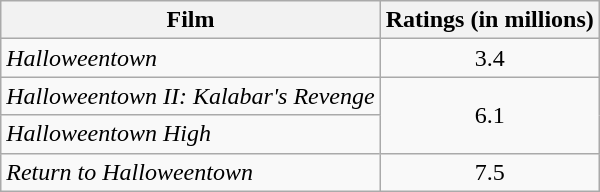<table class="wikitable sortable" border="1" style="text-align: center;">
<tr>
<th>Film</th>
<th>Ratings (in millions)</th>
</tr>
<tr>
<td style="text-align:left;"><em>Halloweentown</em></td>
<td>3.4</td>
</tr>
<tr>
<td style="text-align:left;"><em>Halloweentown II: Kalabar's Revenge</em></td>
<td rowspan="2">6.1</td>
</tr>
<tr>
<td style="text-align:left;"><em>Halloweentown High</em></td>
</tr>
<tr>
<td style="text-align:left;"><em>Return to Halloweentown</em></td>
<td>7.5</td>
</tr>
</table>
